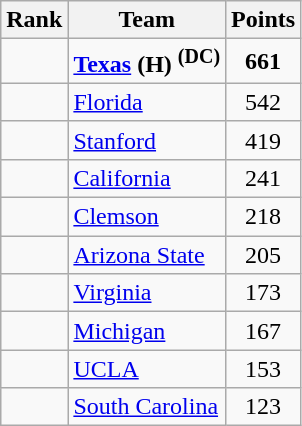<table class="wikitable sortable" style="text-align:center">
<tr>
<th>Rank</th>
<th>Team</th>
<th>Points</th>
</tr>
<tr>
<td></td>
<td align=left><strong><a href='#'>Texas</a></strong> <strong>(H)</strong> <strong><sup>(DC)</sup></strong></td>
<td><strong>661</strong></td>
</tr>
<tr>
<td></td>
<td align=left><a href='#'>Florida</a></td>
<td>542</td>
</tr>
<tr>
<td></td>
<td align=left><a href='#'>Stanford</a></td>
<td>419</td>
</tr>
<tr>
<td></td>
<td align=left><a href='#'>California</a></td>
<td>241</td>
</tr>
<tr>
<td></td>
<td align=left><a href='#'>Clemson</a></td>
<td>218</td>
</tr>
<tr>
<td></td>
<td align=left><a href='#'>Arizona State</a></td>
<td>205</td>
</tr>
<tr>
<td></td>
<td align=left><a href='#'>Virginia</a></td>
<td>173</td>
</tr>
<tr>
<td></td>
<td align=left><a href='#'>Michigan</a></td>
<td>167</td>
</tr>
<tr>
<td></td>
<td align=left><a href='#'>UCLA</a></td>
<td>153</td>
</tr>
<tr>
<td></td>
<td align=left><a href='#'>South Carolina</a></td>
<td>123</td>
</tr>
</table>
